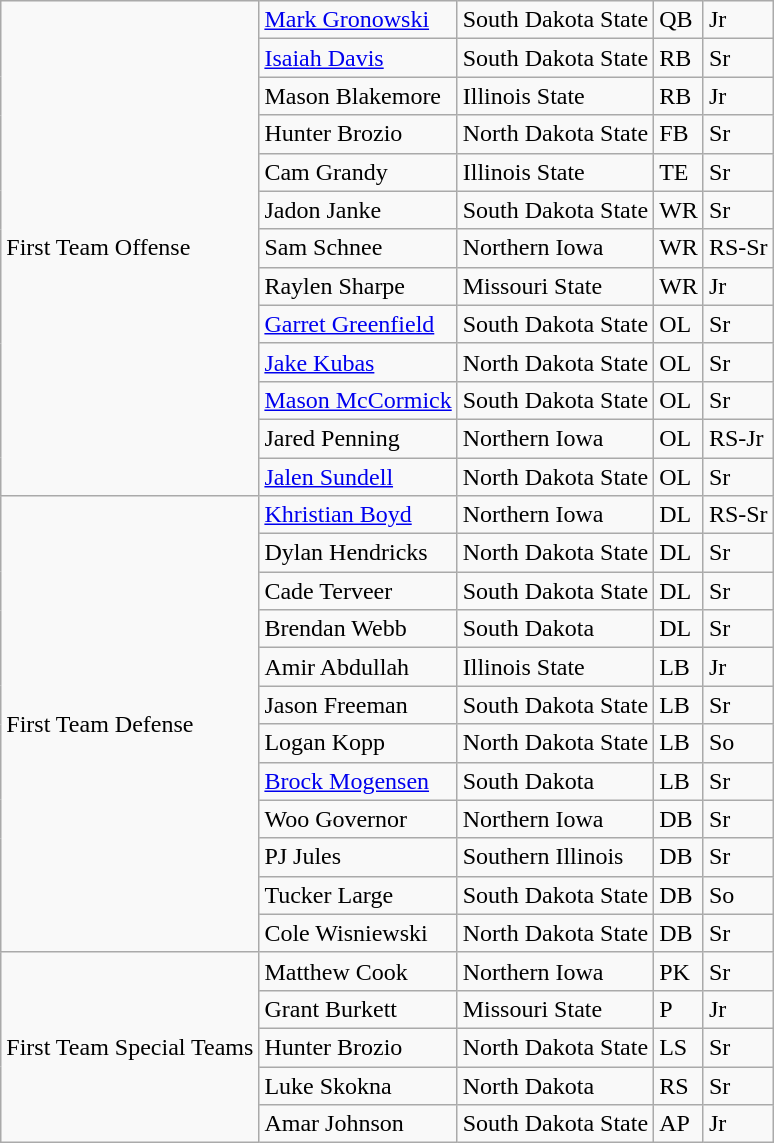<table class="wikitable">
<tr>
<td rowspan=13>First Team Offense</td>
<td><a href='#'>Mark Gronowski</a></td>
<td>South Dakota State</td>
<td>QB</td>
<td>Jr</td>
</tr>
<tr>
<td><a href='#'>Isaiah Davis</a></td>
<td>South Dakota State</td>
<td>RB</td>
<td>Sr</td>
</tr>
<tr>
<td>Mason Blakemore</td>
<td>Illinois State</td>
<td>RB</td>
<td>Jr</td>
</tr>
<tr>
<td>Hunter Brozio</td>
<td>North Dakota State</td>
<td>FB</td>
<td>Sr</td>
</tr>
<tr>
<td>Cam Grandy</td>
<td>Illinois State</td>
<td>TE</td>
<td>Sr</td>
</tr>
<tr>
<td>Jadon Janke</td>
<td>South Dakota State</td>
<td>WR</td>
<td>Sr</td>
</tr>
<tr>
<td>Sam Schnee</td>
<td>Northern Iowa</td>
<td>WR</td>
<td>RS-Sr</td>
</tr>
<tr>
<td>Raylen Sharpe</td>
<td>Missouri State</td>
<td>WR</td>
<td>Jr</td>
</tr>
<tr>
<td><a href='#'>Garret Greenfield</a></td>
<td>South Dakota State</td>
<td>OL</td>
<td>Sr</td>
</tr>
<tr>
<td><a href='#'>Jake Kubas</a></td>
<td>North Dakota State</td>
<td>OL</td>
<td>Sr</td>
</tr>
<tr>
<td><a href='#'>Mason McCormick</a></td>
<td>South Dakota State</td>
<td>OL</td>
<td>Sr</td>
</tr>
<tr>
<td>Jared Penning</td>
<td>Northern Iowa</td>
<td>OL</td>
<td>RS-Jr</td>
</tr>
<tr>
<td><a href='#'>Jalen Sundell</a></td>
<td>North Dakota State</td>
<td>OL</td>
<td>Sr</td>
</tr>
<tr>
<td rowspan=12>First Team Defense</td>
<td><a href='#'>Khristian Boyd</a></td>
<td>Northern Iowa</td>
<td>DL</td>
<td>RS-Sr</td>
</tr>
<tr>
<td>Dylan Hendricks</td>
<td>North Dakota State</td>
<td>DL</td>
<td>Sr</td>
</tr>
<tr>
<td>Cade Terveer</td>
<td>South Dakota State</td>
<td>DL</td>
<td>Sr</td>
</tr>
<tr>
<td>Brendan Webb</td>
<td>South Dakota</td>
<td>DL</td>
<td>Sr</td>
</tr>
<tr>
<td>Amir Abdullah</td>
<td>Illinois State</td>
<td>LB</td>
<td>Jr</td>
</tr>
<tr>
<td>Jason Freeman</td>
<td>South Dakota State</td>
<td>LB</td>
<td>Sr</td>
</tr>
<tr>
<td>Logan Kopp</td>
<td>North Dakota State</td>
<td>LB</td>
<td>So</td>
</tr>
<tr>
<td><a href='#'>Brock Mogensen</a></td>
<td>South Dakota</td>
<td>LB</td>
<td>Sr</td>
</tr>
<tr>
<td>Woo Governor</td>
<td>Northern Iowa</td>
<td>DB</td>
<td>Sr</td>
</tr>
<tr>
<td>PJ Jules</td>
<td>Southern Illinois</td>
<td>DB</td>
<td>Sr</td>
</tr>
<tr>
<td>Tucker Large</td>
<td>South Dakota State</td>
<td>DB</td>
<td>So</td>
</tr>
<tr>
<td>Cole Wisniewski</td>
<td>North Dakota State</td>
<td>DB</td>
<td>Sr</td>
</tr>
<tr>
<td rowspan=5>First Team Special Teams</td>
<td>Matthew Cook</td>
<td>Northern Iowa</td>
<td>PK</td>
<td>Sr</td>
</tr>
<tr>
<td>Grant Burkett</td>
<td>Missouri State</td>
<td>P</td>
<td>Jr</td>
</tr>
<tr>
<td>Hunter Brozio</td>
<td>North Dakota State</td>
<td>LS</td>
<td>Sr</td>
</tr>
<tr>
<td>Luke Skokna</td>
<td>North Dakota</td>
<td>RS</td>
<td>Sr</td>
</tr>
<tr>
<td>Amar Johnson</td>
<td>South Dakota State</td>
<td>AP</td>
<td>Jr</td>
</tr>
</table>
